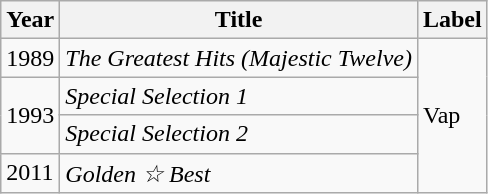<table class="wikitable">
<tr>
<th>Year</th>
<th>Title</th>
<th>Label</th>
</tr>
<tr>
<td>1989</td>
<td><em>The Greatest Hits (Majestic Twelve)</em></td>
<td rowspan=4>Vap</td>
</tr>
<tr>
<td rowspan=2>1993</td>
<td><em>Special Selection 1</em></td>
</tr>
<tr>
<td><em>Special Selection 2</em></td>
</tr>
<tr>
<td>2011</td>
<td><em>Golden ☆ Best</em></td>
</tr>
</table>
